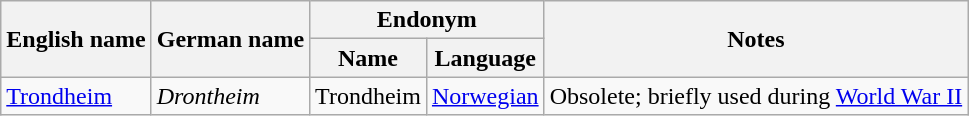<table class="wikitable sortable mw-collapsible">
<tr>
<th rowspan="2">English name</th>
<th rowspan="2">German name</th>
<th colspan="2">Endonym</th>
<th rowspan="2">Notes</th>
</tr>
<tr>
<th>Name</th>
<th>Language</th>
</tr>
<tr>
<td><a href='#'>Trondheim</a></td>
<td><em>Drontheim</em></td>
<td>Trondheim</td>
<td><a href='#'>Norwegian</a></td>
<td>Obsolete; briefly used during <a href='#'>World War II</a></td>
</tr>
</table>
